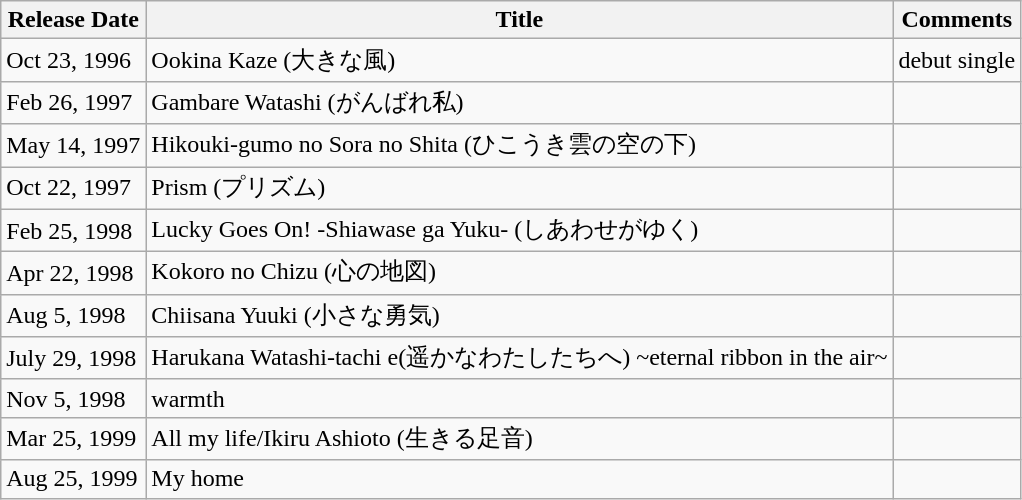<table class="wikitable" border="1">
<tr>
<th>Release Date</th>
<th>Title</th>
<th>Comments</th>
</tr>
<tr>
<td>Oct 23, 1996</td>
<td>Ookina Kaze (大きな風)</td>
<td>debut single</td>
</tr>
<tr>
<td>Feb 26, 1997</td>
<td>Gambare Watashi (がんばれ私)</td>
<td></td>
</tr>
<tr>
<td>May 14, 1997</td>
<td>Hikouki-gumo no Sora no Shita (ひこうき雲の空の下)</td>
<td></td>
</tr>
<tr>
<td>Oct 22, 1997</td>
<td>Prism (プリズム)</td>
<td></td>
</tr>
<tr>
<td>Feb 25, 1998</td>
<td>Lucky Goes On! -Shiawase ga Yuku- (しあわせがゆく)</td>
<td></td>
</tr>
<tr>
<td>Apr 22, 1998</td>
<td>Kokoro no Chizu (心の地図)</td>
<td></td>
</tr>
<tr>
<td>Aug 5, 1998</td>
<td>Chiisana Yuuki (小さな勇気)</td>
<td></td>
</tr>
<tr>
<td>July 29, 1998</td>
<td>Harukana Watashi-tachi e(遥かなわたしたちへ) ~eternal ribbon in the air~</td>
<td></td>
</tr>
<tr>
<td>Nov 5, 1998</td>
<td>warmth</td>
<td></td>
</tr>
<tr>
<td>Mar 25, 1999</td>
<td>All my life/Ikiru Ashioto (生きる足音)</td>
<td></td>
</tr>
<tr>
<td>Aug 25, 1999</td>
<td>My home</td>
<td></td>
</tr>
</table>
